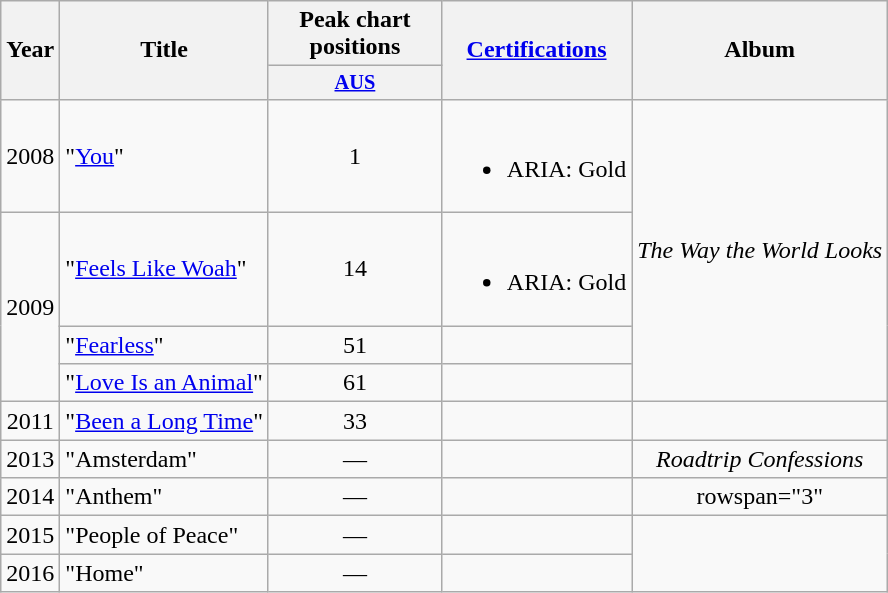<table class="wikitable" style=text-align:center;>
<tr>
<th rowspan=2>Year</th>
<th rowspan=2>Title</th>
<th>Peak chart positions</th>
<th rowspan=2><a href='#'>Certifications</a></th>
<th rowspan=2>Album</th>
</tr>
<tr>
<th style="width:8em;font-size:85%"><a href='#'>AUS</a><br></th>
</tr>
<tr>
<td>2008</td>
<td style="text-align:left;">"<a href='#'>You</a>"</td>
<td>1</td>
<td style="text-align:left;"><br><ul><li>ARIA: Gold</li></ul></td>
<td rowspan="4"><em>The Way the World Looks</em></td>
</tr>
<tr>
<td rowspan="3">2009</td>
<td style="text-align:left;">"<a href='#'>Feels Like Woah</a>"</td>
<td>14</td>
<td style="text-align:left;"><br><ul><li>ARIA: Gold</li></ul></td>
</tr>
<tr>
<td style="text-align:left;">"<a href='#'>Fearless</a>"</td>
<td>51</td>
<td></td>
</tr>
<tr>
<td style="text-align:left;">"<a href='#'>Love Is an Animal</a>"</td>
<td>61</td>
<td></td>
</tr>
<tr>
<td>2011</td>
<td style="text-align:left;">"<a href='#'>Been a Long Time</a>"</td>
<td>33</td>
<td></td>
<td></td>
</tr>
<tr>
<td>2013</td>
<td style="text-align:left;">"Amsterdam"</td>
<td>—</td>
<td></td>
<td><em>Roadtrip Confessions</em></td>
</tr>
<tr>
<td>2014</td>
<td style="text-align:left;">"Anthem"</td>
<td>—</td>
<td></td>
<td>rowspan="3" </td>
</tr>
<tr>
<td>2015</td>
<td style="text-align:left;">"People of Peace"</td>
<td>—</td>
<td></td>
</tr>
<tr>
<td>2016</td>
<td style="text-align:left;">"Home"</td>
<td>—</td>
<td></td>
</tr>
</table>
